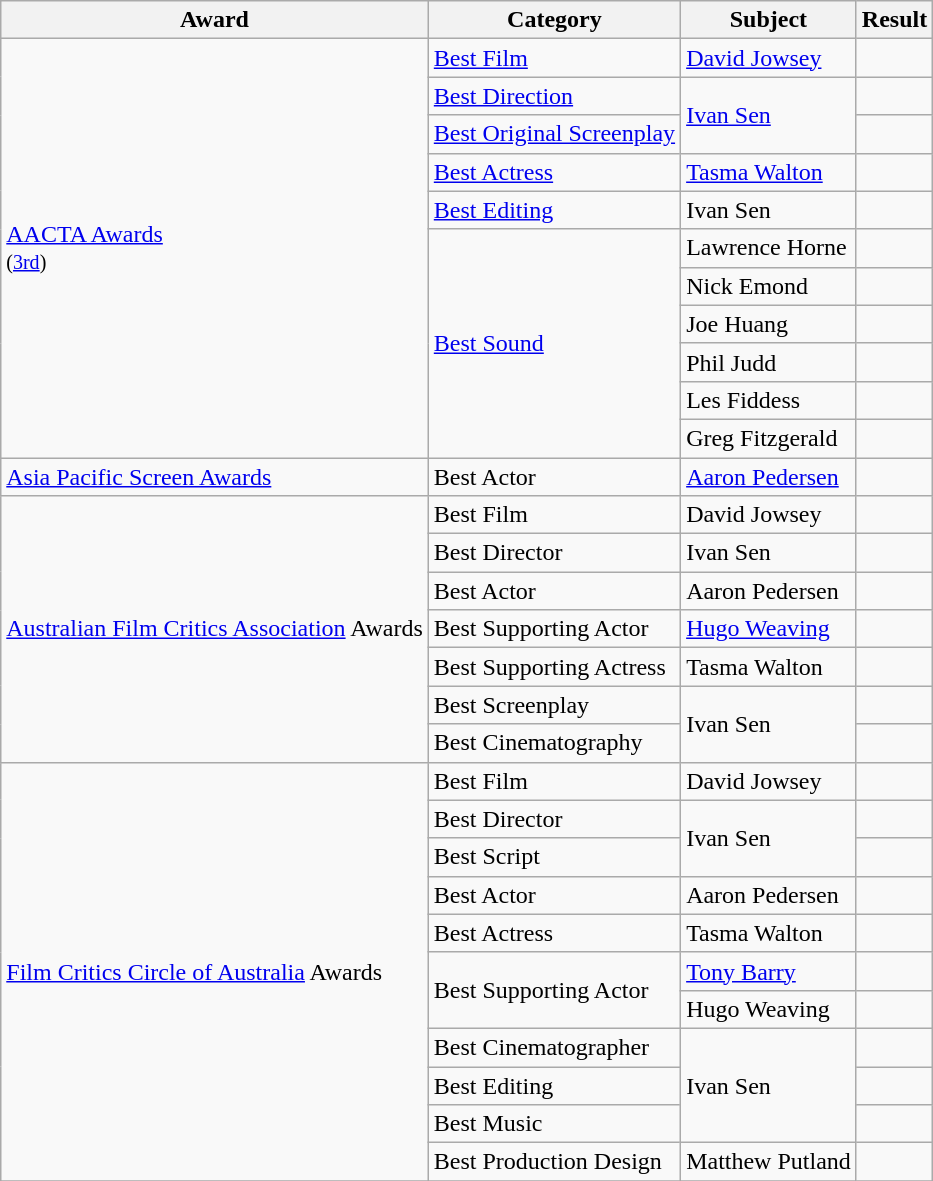<table class="wikitable sortable">
<tr>
<th>Award</th>
<th>Category</th>
<th>Subject</th>
<th>Result</th>
</tr>
<tr>
<td rowspan=11><a href='#'>AACTA Awards</a><br><small>(<a href='#'>3rd</a>)</small></td>
<td><a href='#'>Best Film</a></td>
<td><a href='#'>David Jowsey</a></td>
<td></td>
</tr>
<tr>
<td><a href='#'>Best Direction</a></td>
<td rowspan=2><a href='#'>Ivan Sen</a></td>
<td></td>
</tr>
<tr>
<td><a href='#'>Best Original Screenplay</a></td>
<td></td>
</tr>
<tr>
<td><a href='#'>Best Actress</a></td>
<td><a href='#'>Tasma Walton</a></td>
<td></td>
</tr>
<tr>
<td><a href='#'>Best Editing</a></td>
<td>Ivan Sen</td>
<td></td>
</tr>
<tr>
<td rowspan=6><a href='#'>Best Sound</a></td>
<td>Lawrence Horne</td>
<td></td>
</tr>
<tr>
<td>Nick Emond</td>
<td></td>
</tr>
<tr>
<td>Joe Huang</td>
<td></td>
</tr>
<tr>
<td>Phil Judd</td>
<td></td>
</tr>
<tr>
<td>Les Fiddess</td>
<td></td>
</tr>
<tr>
<td>Greg Fitzgerald</td>
<td></td>
</tr>
<tr>
<td><a href='#'>Asia Pacific Screen Awards</a></td>
<td>Best Actor</td>
<td><a href='#'>Aaron Pedersen</a></td>
<td></td>
</tr>
<tr>
<td rowspan=7><a href='#'>Australian Film Critics Association</a> Awards</td>
<td>Best Film</td>
<td>David Jowsey</td>
<td></td>
</tr>
<tr>
<td>Best Director</td>
<td>Ivan Sen</td>
<td></td>
</tr>
<tr>
<td>Best Actor</td>
<td>Aaron Pedersen</td>
<td></td>
</tr>
<tr>
<td>Best Supporting Actor</td>
<td><a href='#'>Hugo Weaving</a></td>
<td></td>
</tr>
<tr>
<td>Best Supporting Actress</td>
<td>Tasma Walton</td>
<td></td>
</tr>
<tr>
<td>Best Screenplay</td>
<td rowspan=2>Ivan Sen</td>
<td></td>
</tr>
<tr>
<td>Best Cinematography</td>
<td></td>
</tr>
<tr>
<td rowspan=11><a href='#'>Film Critics Circle of Australia</a> Awards</td>
<td>Best Film</td>
<td>David Jowsey</td>
<td></td>
</tr>
<tr>
<td>Best Director</td>
<td rowspan=2>Ivan Sen</td>
<td></td>
</tr>
<tr>
<td>Best Script</td>
<td></td>
</tr>
<tr>
<td>Best Actor</td>
<td>Aaron Pedersen</td>
<td></td>
</tr>
<tr>
<td>Best Actress</td>
<td>Tasma Walton</td>
<td></td>
</tr>
<tr>
<td rowspan=2>Best Supporting Actor</td>
<td><a href='#'>Tony Barry</a></td>
<td></td>
</tr>
<tr>
<td>Hugo Weaving</td>
<td></td>
</tr>
<tr>
<td>Best Cinematographer</td>
<td rowspan=3>Ivan Sen</td>
<td></td>
</tr>
<tr>
<td>Best Editing</td>
<td></td>
</tr>
<tr>
<td>Best Music</td>
<td></td>
</tr>
<tr>
<td>Best Production Design</td>
<td>Matthew Putland</td>
<td></td>
</tr>
<tr>
</tr>
</table>
